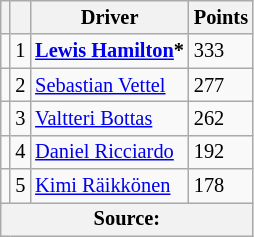<table class="wikitable" style="font-size: 85%;">
<tr>
<th></th>
<th></th>
<th>Driver</th>
<th>Points</th>
</tr>
<tr>
<td align="left"></td>
<td align="center">1</td>
<td> <strong><a href='#'>Lewis Hamilton</a>*</strong></td>
<td align="left">333</td>
</tr>
<tr>
<td align="left"></td>
<td align="center">2</td>
<td> <a href='#'>Sebastian Vettel</a></td>
<td align="left">277</td>
</tr>
<tr>
<td align="left"></td>
<td align="center">3</td>
<td> <a href='#'>Valtteri Bottas</a></td>
<td align="left">262</td>
</tr>
<tr>
<td align="left"></td>
<td align="center">4</td>
<td> <a href='#'>Daniel Ricciardo</a></td>
<td align="left">192</td>
</tr>
<tr>
<td align="left"></td>
<td align="center">5</td>
<td> <a href='#'>Kimi Räikkönen</a></td>
<td align="left">178</td>
</tr>
<tr>
<th colspan=4>Source:</th>
</tr>
</table>
